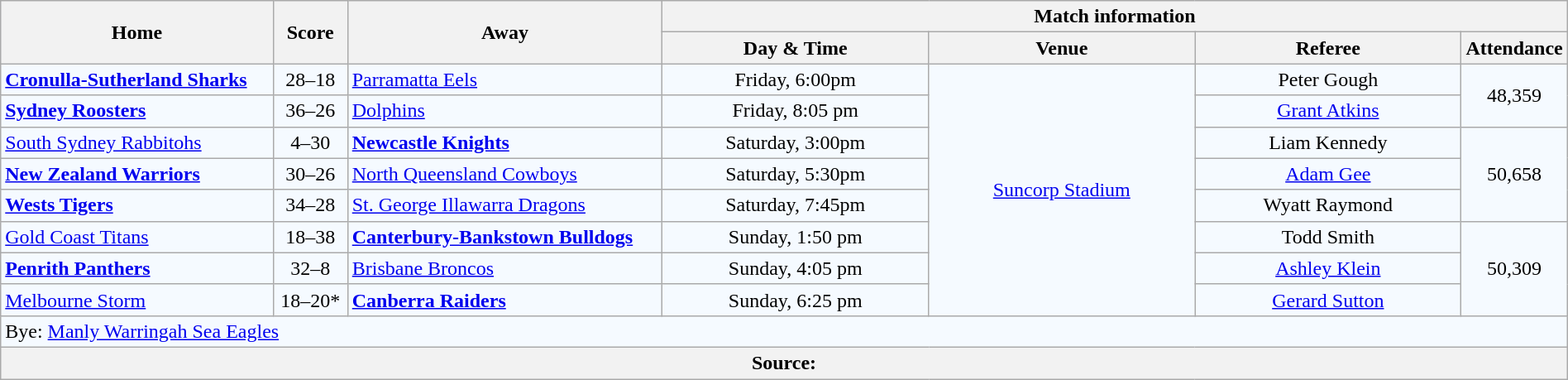<table class="wikitable" style="border-collapse:collapse; text-align:center; width:100%;">
<tr style="text-align:center; background:#f5faff;"  style="background:#c1d8ff;">
<th rowspan="2">Home</th>
<th rowspan="2">Score</th>
<th rowspan="2">Away</th>
<th colspan="4">Match information</th>
</tr>
<tr>
<th width="17%">Day & Time</th>
<th width="17%">Venue</th>
<th width="17%">Referee</th>
<th width="5%">Attendance</th>
</tr>
<tr style="text-align:center; background:#f5faff;">
<td align="left"><strong> <a href='#'>Cronulla-Sutherland Sharks</a></strong></td>
<td>28–18</td>
<td align="left"> <a href='#'>Parramatta Eels</a></td>
<td>Friday, 6:00pm</td>
<td rowspan="8"><a href='#'>Suncorp Stadium</a></td>
<td>Peter Gough</td>
<td rowspan="2">48,359</td>
</tr>
<tr style="text-align:center; background:#f5faff;">
<td align="left"><strong> <a href='#'>Sydney Roosters</a></strong></td>
<td>36–26</td>
<td align="left"> <a href='#'>Dolphins</a></td>
<td>Friday, 8:05 pm</td>
<td><a href='#'>Grant Atkins</a></td>
</tr>
<tr style="text-align:center; background:#f5faff;">
<td align="left"> <a href='#'>South Sydney Rabbitohs</a></td>
<td>4–30</td>
<td align="left"><strong> <a href='#'>Newcastle Knights</a></strong></td>
<td>Saturday, 3:00pm</td>
<td>Liam Kennedy</td>
<td rowspan="3">50,658</td>
</tr>
<tr style="text-align:center; background:#f5faff;">
<td align="left"><strong> <a href='#'>New Zealand Warriors</a></strong></td>
<td>30–26</td>
<td align="left"> <a href='#'>North Queensland Cowboys</a></td>
<td>Saturday, 5:30pm</td>
<td><a href='#'>Adam Gee</a></td>
</tr>
<tr style="text-align:center; background:#f5faff;">
<td align="left"><strong> <a href='#'>Wests Tigers</a></strong></td>
<td>34–28</td>
<td align="left"> <a href='#'>St. George Illawarra Dragons</a></td>
<td>Saturday, 7:45pm</td>
<td>Wyatt Raymond</td>
</tr>
<tr style="text-align:center; background:#f5faff;">
<td align="left"> <a href='#'>Gold Coast Titans</a></td>
<td>18–38</td>
<td align="left"><strong> <a href='#'>Canterbury-Bankstown Bulldogs</a></strong></td>
<td>Sunday, 1:50 pm</td>
<td>Todd Smith</td>
<td rowspan="3">50,309</td>
</tr>
<tr style="text-align:center; background:#f5faff;">
<td align="left"><strong> <a href='#'>Penrith Panthers</a></strong></td>
<td>32–8</td>
<td align="left"> <a href='#'>Brisbane Broncos</a></td>
<td>Sunday, 4:05 pm</td>
<td><a href='#'>Ashley Klein</a></td>
</tr>
<tr style="text-align:center; background:#f5faff;">
<td align="left"> <a href='#'>Melbourne Storm</a></td>
<td>18–20*</td>
<td align="left"><strong> <a href='#'>Canberra Raiders</a></strong></td>
<td>Sunday, 6:25 pm</td>
<td><a href='#'>Gerard Sutton</a></td>
</tr>
<tr style="text-align:center; background:#f5faff;">
<td colspan="7" align="left">Bye:  <a href='#'>Manly Warringah Sea Eagles</a></td>
</tr>
<tr>
<th colspan="7" align="left">Source:</th>
</tr>
</table>
